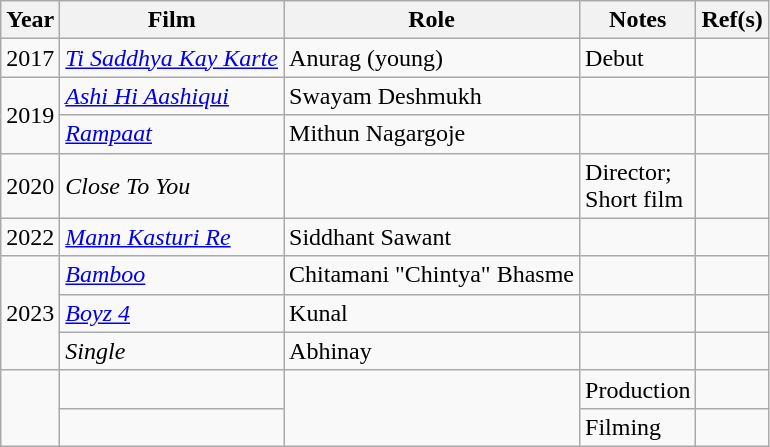<table class="wikitable">
<tr>
<th>Year</th>
<th>Film</th>
<th>Role</th>
<th>Notes</th>
<th>Ref(s)</th>
</tr>
<tr>
<td>2017</td>
<td><em><a href='#'>Ti Saddhya Kay Karte</a></em></td>
<td>Anurag (young)</td>
<td>Debut</td>
<td></td>
</tr>
<tr>
<td rowspan="2">2019</td>
<td><em><a href='#'>Ashi Hi Aashiqui</a></em></td>
<td>Swayam Deshmukh</td>
<td></td>
<td></td>
</tr>
<tr>
<td><em><a href='#'>Rampaat</a></em></td>
<td>Mithun Nagargoje</td>
<td></td>
<td></td>
</tr>
<tr>
<td>2020</td>
<td><em>Close To You</em></td>
<td></td>
<td>Director;<br>Short film</td>
<td></td>
</tr>
<tr>
<td>2022</td>
<td><em><a href='#'>Mann Kasturi Re</a></em></td>
<td>Siddhant Sawant</td>
<td></td>
<td></td>
</tr>
<tr>
<td rowspan="3">2023</td>
<td><em><a href='#'>Bamboo</a></em></td>
<td>Chitamani "Chintya" Bhasme</td>
<td></td>
<td></td>
</tr>
<tr>
<td><em><a href='#'>Boyz 4</a></em></td>
<td>Kunal</td>
<td></td>
<td></td>
</tr>
<tr>
<td><em>Single</em></td>
<td>Abhinay</td>
<td></td>
<td></td>
</tr>
<tr>
<td rowspan="2"></td>
<td></td>
<td rowspan="2"></td>
<td>Production</td>
<td></td>
</tr>
<tr>
<td></td>
<td>Filming</td>
<td></td>
</tr>
</table>
